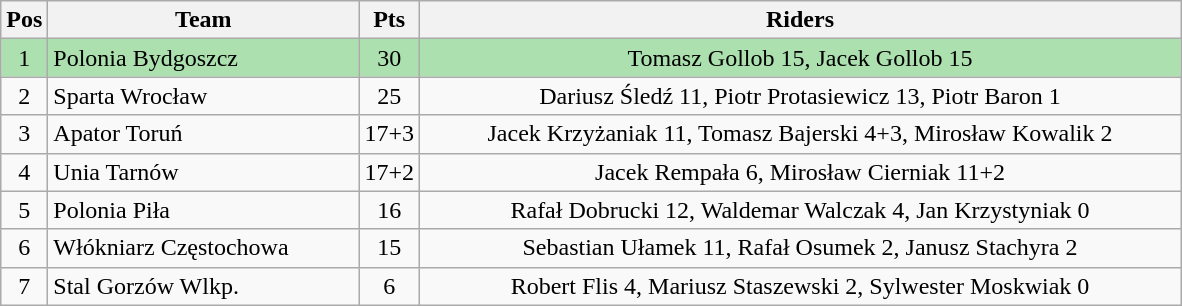<table class="wikitable" style="font-size: 100%">
<tr>
<th width=20>Pos</th>
<th width=200>Team</th>
<th width=20>Pts</th>
<th width=500>Riders</th>
</tr>
<tr align=center style="background:#ACE1AF;">
<td>1</td>
<td align="left">Polonia Bydgoszcz</td>
<td>30</td>
<td>Tomasz Gollob 15, Jacek Gollob 15</td>
</tr>
<tr align=center>
<td>2</td>
<td align="left">Sparta Wrocław</td>
<td>25</td>
<td>Dariusz Śledź 11, Piotr Protasiewicz 13, Piotr Baron 1</td>
</tr>
<tr align=center>
<td>3</td>
<td align="left">Apator Toruń</td>
<td>17+3</td>
<td>Jacek Krzyżaniak 11, Tomasz Bajerski 4+3, Mirosław Kowalik 2</td>
</tr>
<tr align=center>
<td>4</td>
<td align="left">Unia Tarnów</td>
<td>17+2</td>
<td>Jacek Rempała 6, Mirosław Cierniak 11+2</td>
</tr>
<tr align=center>
<td>5</td>
<td align="left">Polonia Piła</td>
<td>16</td>
<td>Rafał Dobrucki 12, Waldemar Walczak 4, Jan Krzystyniak 0</td>
</tr>
<tr align=center>
<td>6</td>
<td align="left">Włókniarz Częstochowa</td>
<td>15</td>
<td>Sebastian Ułamek 11, Rafał Osumek 2, Janusz Stachyra 2</td>
</tr>
<tr align=center>
<td>7</td>
<td align="left">Stal Gorzów Wlkp.</td>
<td>6</td>
<td>Robert Flis 4, Mariusz Staszewski 2, Sylwester Moskwiak 0</td>
</tr>
</table>
